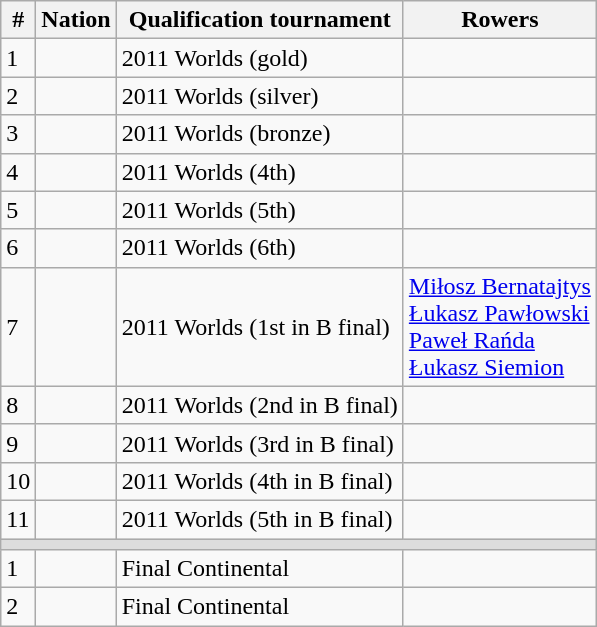<table class="wikitable">
<tr>
<th>#</th>
<th>Nation</th>
<th>Qualification tournament</th>
<th>Rowers</th>
</tr>
<tr>
<td>1</td>
<td></td>
<td>2011 Worlds (gold)</td>
<td></td>
</tr>
<tr>
<td>2</td>
<td></td>
<td>2011 Worlds (silver)</td>
<td></td>
</tr>
<tr>
<td>3</td>
<td></td>
<td>2011 Worlds (bronze)</td>
<td></td>
</tr>
<tr>
<td>4</td>
<td></td>
<td>2011 Worlds (4th)</td>
<td></td>
</tr>
<tr>
<td>5</td>
<td></td>
<td>2011 Worlds (5th)</td>
<td></td>
</tr>
<tr>
<td>6</td>
<td></td>
<td>2011 Worlds (6th)</td>
<td></td>
</tr>
<tr>
<td>7</td>
<td></td>
<td>2011 Worlds (1st in B final)</td>
<td><a href='#'>Miłosz Bernatajtys</a><br><a href='#'>Łukasz Pawłowski</a><br><a href='#'>Paweł Rańda</a><br><a href='#'>Łukasz Siemion</a></td>
</tr>
<tr>
<td>8</td>
<td></td>
<td>2011 Worlds (2nd in B final)</td>
<td></td>
</tr>
<tr>
<td>9</td>
<td></td>
<td>2011 Worlds (3rd in B final)</td>
<td></td>
</tr>
<tr>
<td>10</td>
<td></td>
<td>2011 Worlds (4th in B final)</td>
<td></td>
</tr>
<tr>
<td>11</td>
<td></td>
<td>2011 Worlds (5th in B final)</td>
<td></td>
</tr>
<tr bgcolor=#DDDDDD>
<td colspan=4></td>
</tr>
<tr>
<td>1</td>
<td></td>
<td>Final Continental</td>
<td></td>
</tr>
<tr>
<td>2</td>
<td></td>
<td>Final Continental</td>
<td></td>
</tr>
</table>
